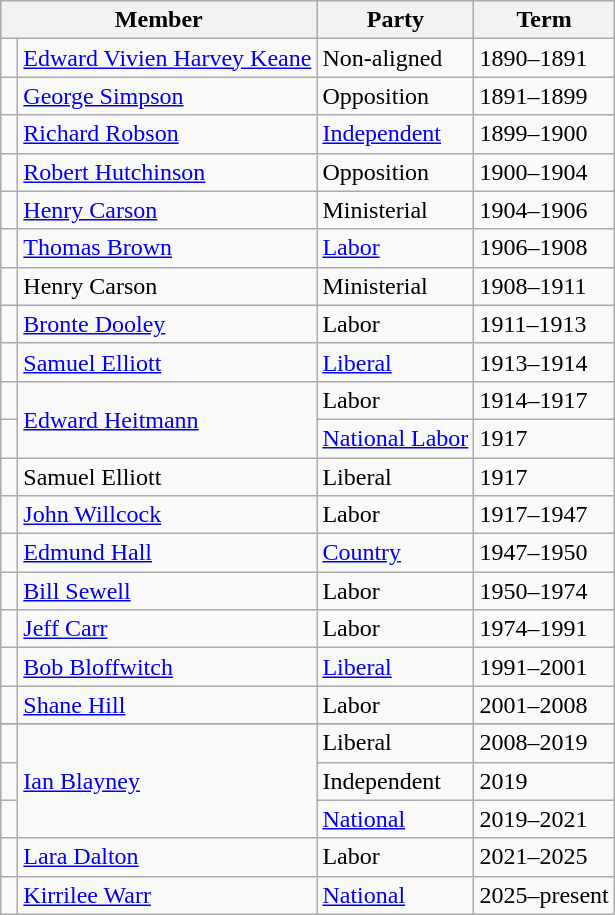<table class="wikitable">
<tr>
<th colspan="2">Member</th>
<th>Party</th>
<th>Term</th>
</tr>
<tr>
<td> </td>
<td><a href='#'>Edward Vivien Harvey Keane</a></td>
<td>Non-aligned</td>
<td>1890–1891</td>
</tr>
<tr>
<td> </td>
<td><a href='#'>George Simpson</a></td>
<td>Opposition</td>
<td>1891–1899</td>
</tr>
<tr>
<td> </td>
<td><a href='#'>Richard Robson</a></td>
<td><a href='#'>Independent</a></td>
<td>1899–1900</td>
</tr>
<tr>
<td> </td>
<td><a href='#'>Robert Hutchinson</a></td>
<td>Opposition</td>
<td>1900–1904</td>
</tr>
<tr>
<td> </td>
<td><a href='#'>Henry Carson</a></td>
<td>Ministerial</td>
<td>1904–1906</td>
</tr>
<tr>
<td> </td>
<td><a href='#'>Thomas Brown</a></td>
<td><a href='#'>Labor</a></td>
<td>1906–1908</td>
</tr>
<tr>
<td> </td>
<td>Henry Carson</td>
<td>Ministerial</td>
<td>1908–1911</td>
</tr>
<tr>
<td> </td>
<td><a href='#'>Bronte Dooley</a></td>
<td>Labor</td>
<td>1911–1913</td>
</tr>
<tr>
<td> </td>
<td><a href='#'>Samuel Elliott</a></td>
<td><a href='#'>Liberal</a></td>
<td>1913–1914</td>
</tr>
<tr>
<td> </td>
<td rowspan=2><a href='#'>Edward Heitmann</a></td>
<td>Labor</td>
<td>1914–1917</td>
</tr>
<tr>
<td> </td>
<td><a href='#'>National Labor</a></td>
<td>1917</td>
</tr>
<tr>
<td> </td>
<td>Samuel Elliott</td>
<td>Liberal</td>
<td>1917</td>
</tr>
<tr>
<td> </td>
<td><a href='#'>John Willcock</a></td>
<td>Labor</td>
<td>1917–1947</td>
</tr>
<tr>
<td> </td>
<td><a href='#'>Edmund Hall</a></td>
<td><a href='#'>Country</a></td>
<td>1947–1950</td>
</tr>
<tr>
<td> </td>
<td><a href='#'>Bill Sewell</a></td>
<td>Labor</td>
<td>1950–1974</td>
</tr>
<tr>
<td> </td>
<td><a href='#'>Jeff Carr</a></td>
<td>Labor</td>
<td>1974–1991</td>
</tr>
<tr>
<td> </td>
<td><a href='#'>Bob Bloffwitch</a></td>
<td><a href='#'>Liberal</a></td>
<td>1991–2001</td>
</tr>
<tr>
<td> </td>
<td><a href='#'>Shane Hill</a></td>
<td>Labor</td>
<td>2001–2008</td>
</tr>
<tr>
</tr>
<tr>
<td> </td>
<td rowspan="3"><a href='#'>Ian Blayney</a></td>
<td>Liberal</td>
<td>2008–2019</td>
</tr>
<tr>
<td> </td>
<td>Independent</td>
<td>2019</td>
</tr>
<tr>
<td> </td>
<td><a href='#'>National</a></td>
<td>2019–2021</td>
</tr>
<tr>
<td> </td>
<td><a href='#'>Lara Dalton</a></td>
<td>Labor</td>
<td>2021–2025</td>
</tr>
<tr>
<td> </td>
<td><a href='#'>Kirrilee Warr</a></td>
<td><a href='#'>National</a></td>
<td>2025–present</td>
</tr>
</table>
